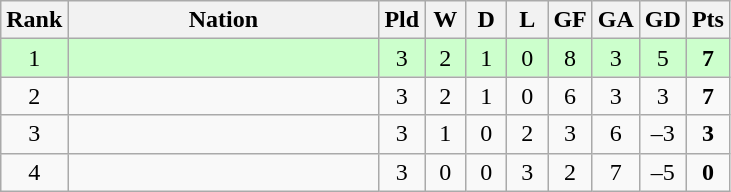<table class="wikitable" style="text-align: center;">
<tr>
<th width=5>Rank</th>
<th width=200>Nation</th>
<th width=20>Pld</th>
<th width=20>W</th>
<th width=20>D</th>
<th width=20>L</th>
<th width=20>GF</th>
<th width=20>GA</th>
<th width=20>GD</th>
<th width=20>Pts</th>
</tr>
<tr style="background:#ccffcc">
<td>1</td>
<td style="text-align:left"></td>
<td>3</td>
<td>2</td>
<td>1</td>
<td>0</td>
<td>8</td>
<td>3</td>
<td>5</td>
<td><strong>7</strong></td>
</tr>
<tr>
<td>2</td>
<td style="text-align:left"></td>
<td>3</td>
<td>2</td>
<td>1</td>
<td>0</td>
<td>6</td>
<td>3</td>
<td>3</td>
<td><strong>7</strong></td>
</tr>
<tr>
<td>3</td>
<td style="text-align:left"></td>
<td>3</td>
<td>1</td>
<td>0</td>
<td>2</td>
<td>3</td>
<td>6</td>
<td>–3</td>
<td><strong>3</strong></td>
</tr>
<tr>
<td>4</td>
<td style="text-align:left"></td>
<td>3</td>
<td>0</td>
<td>0</td>
<td>3</td>
<td>2</td>
<td>7</td>
<td>–5</td>
<td><strong>0</strong></td>
</tr>
</table>
